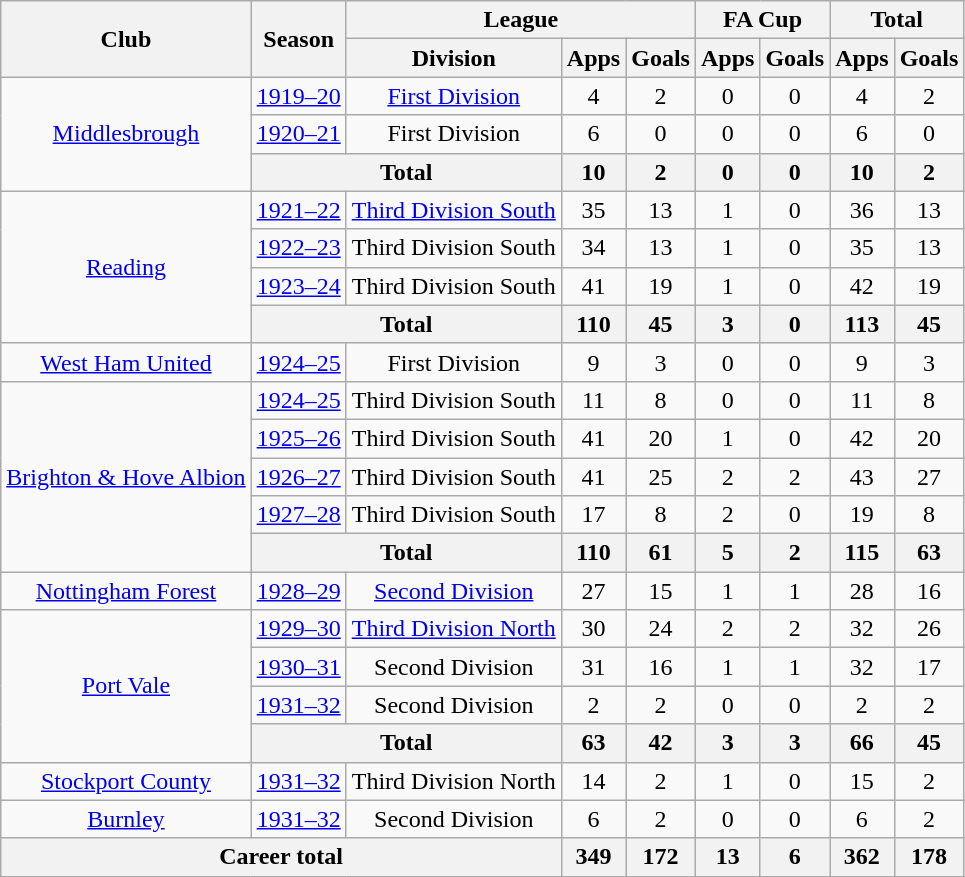<table class="wikitable" style="text-align: center;">
<tr>
<th rowspan="2">Club</th>
<th rowspan="2">Season</th>
<th colspan="3">League</th>
<th colspan="2">FA Cup</th>
<th colspan="2">Total</th>
</tr>
<tr>
<th>Division</th>
<th>Apps</th>
<th>Goals</th>
<th>Apps</th>
<th>Goals</th>
<th>Apps</th>
<th>Goals</th>
</tr>
<tr>
<td rowspan="3"><a href='#'>Middlesbrough</a></td>
<td><a href='#'>1919–20</a></td>
<td><a href='#'>First Division</a></td>
<td>4</td>
<td>2</td>
<td>0</td>
<td>0</td>
<td>4</td>
<td>2</td>
</tr>
<tr>
<td><a href='#'>1920–21</a></td>
<td>First Division</td>
<td>6</td>
<td>0</td>
<td>0</td>
<td>0</td>
<td>6</td>
<td>0</td>
</tr>
<tr>
<th colspan="2">Total</th>
<th>10</th>
<th>2</th>
<th>0</th>
<th>0</th>
<th>10</th>
<th>2</th>
</tr>
<tr>
<td rowspan="4"><a href='#'>Reading</a></td>
<td><a href='#'>1921–22</a></td>
<td><a href='#'>Third Division South</a></td>
<td>35</td>
<td>13</td>
<td>1</td>
<td>0</td>
<td>36</td>
<td>13</td>
</tr>
<tr>
<td><a href='#'>1922–23</a></td>
<td>Third Division South</td>
<td>34</td>
<td>13</td>
<td>1</td>
<td>0</td>
<td>35</td>
<td>13</td>
</tr>
<tr>
<td><a href='#'>1923–24</a></td>
<td>Third Division South</td>
<td>41</td>
<td>19</td>
<td>1</td>
<td>0</td>
<td>42</td>
<td>19</td>
</tr>
<tr>
<th colspan="2">Total</th>
<th>110</th>
<th>45</th>
<th>3</th>
<th>0</th>
<th>113</th>
<th>45</th>
</tr>
<tr>
<td><a href='#'>West Ham United</a></td>
<td><a href='#'>1924–25</a></td>
<td>First Division</td>
<td>9</td>
<td>3</td>
<td>0</td>
<td>0</td>
<td>9</td>
<td>3</td>
</tr>
<tr>
<td rowspan="5"><a href='#'>Brighton & Hove Albion</a></td>
<td><a href='#'>1924–25</a></td>
<td>Third Division South</td>
<td>11</td>
<td>8</td>
<td>0</td>
<td>0</td>
<td>11</td>
<td>8</td>
</tr>
<tr>
<td><a href='#'>1925–26</a></td>
<td>Third Division South</td>
<td>41</td>
<td>20</td>
<td>1</td>
<td>0</td>
<td>42</td>
<td>20</td>
</tr>
<tr>
<td><a href='#'>1926–27</a></td>
<td>Third Division South</td>
<td>41</td>
<td>25</td>
<td>2</td>
<td>2</td>
<td>43</td>
<td>27</td>
</tr>
<tr>
<td><a href='#'>1927–28</a></td>
<td>Third Division South</td>
<td>17</td>
<td>8</td>
<td>2</td>
<td>0</td>
<td>19</td>
<td>8</td>
</tr>
<tr>
<th colspan="2">Total</th>
<th>110</th>
<th>61</th>
<th>5</th>
<th>2</th>
<th>115</th>
<th>63</th>
</tr>
<tr>
<td><a href='#'>Nottingham Forest</a></td>
<td><a href='#'>1928–29</a></td>
<td><a href='#'>Second Division</a></td>
<td>27</td>
<td>15</td>
<td>1</td>
<td>1</td>
<td>28</td>
<td>16</td>
</tr>
<tr>
<td rowspan="4"><a href='#'>Port Vale</a></td>
<td><a href='#'>1929–30</a></td>
<td><a href='#'>Third Division North</a></td>
<td>30</td>
<td>24</td>
<td>2</td>
<td>2</td>
<td>32</td>
<td>26</td>
</tr>
<tr>
<td><a href='#'>1930–31</a></td>
<td>Second Division</td>
<td>31</td>
<td>16</td>
<td>1</td>
<td>1</td>
<td>32</td>
<td>17</td>
</tr>
<tr>
<td><a href='#'>1931–32</a></td>
<td>Second Division</td>
<td>2</td>
<td>2</td>
<td>0</td>
<td>0</td>
<td>2</td>
<td>2</td>
</tr>
<tr>
<th colspan="2">Total</th>
<th>63</th>
<th>42</th>
<th>3</th>
<th>3</th>
<th>66</th>
<th>45</th>
</tr>
<tr>
<td><a href='#'>Stockport County</a></td>
<td><a href='#'>1931–32</a></td>
<td>Third Division North</td>
<td>14</td>
<td>2</td>
<td>1</td>
<td>0</td>
<td>15</td>
<td>2</td>
</tr>
<tr>
<td><a href='#'>Burnley</a></td>
<td><a href='#'>1931–32</a></td>
<td>Second Division</td>
<td>6</td>
<td>2</td>
<td>0</td>
<td>0</td>
<td>6</td>
<td>2</td>
</tr>
<tr>
<th colspan="3">Career total</th>
<th>349</th>
<th>172</th>
<th>13</th>
<th>6</th>
<th>362</th>
<th>178</th>
</tr>
</table>
